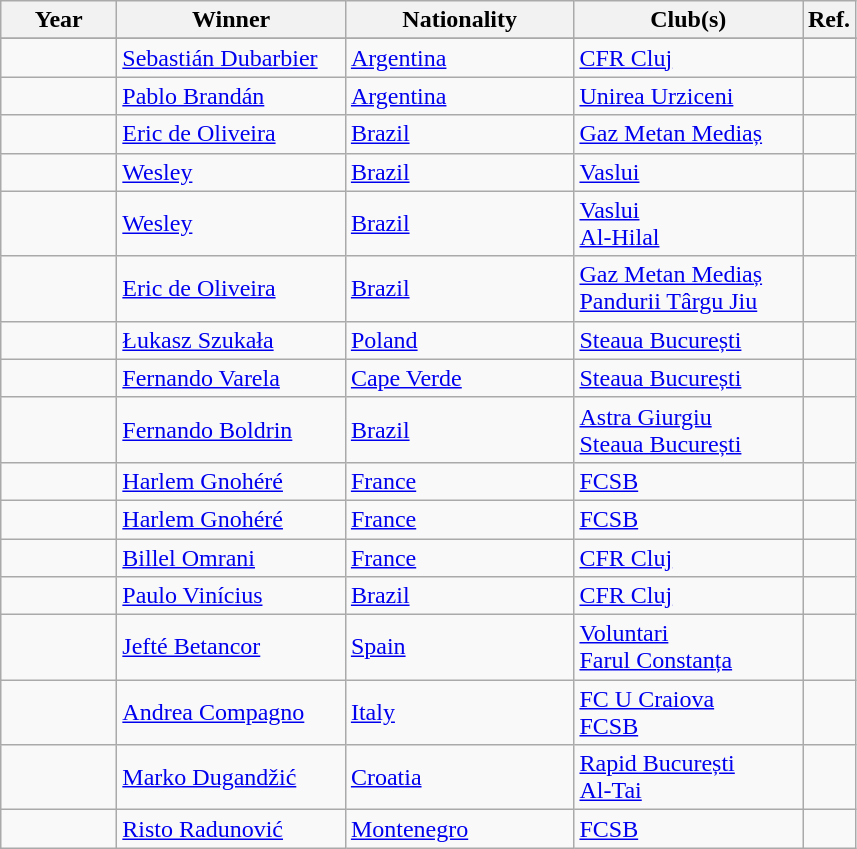<table class="sortable wikitable plainrowheaders">
<tr>
<th scope="col" width=70px>Year</th>
<th scope="col" width=145px>Winner</th>
<th scope="col" width=145px>Nationality</th>
<th scope="col" width=145px>Club(s)</th>
<th scope="col" class="unsortable">Ref.</th>
</tr>
<tr>
</tr>
<tr>
<td></td>
<td><a href='#'>Sebastián Dubarbier</a></td>
<td> <a href='#'>Argentina</a></td>
<td><a href='#'>CFR Cluj</a></td>
<td></td>
</tr>
<tr>
<td></td>
<td><a href='#'>Pablo Brandán</a></td>
<td> <a href='#'>Argentina</a></td>
<td><a href='#'>Unirea Urziceni</a></td>
<td></td>
</tr>
<tr>
<td></td>
<td><a href='#'>Eric de Oliveira</a></td>
<td> <a href='#'>Brazil</a></td>
<td><a href='#'>Gaz Metan Mediaș</a></td>
<td></td>
</tr>
<tr>
<td></td>
<td><a href='#'>Wesley</a></td>
<td> <a href='#'>Brazil</a></td>
<td><a href='#'>Vaslui</a></td>
<td></td>
</tr>
<tr>
<td></td>
<td><a href='#'>Wesley</a></td>
<td> <a href='#'>Brazil</a></td>
<td><a href='#'>Vaslui</a><br> <a href='#'>Al-Hilal</a></td>
<td></td>
</tr>
<tr>
<td></td>
<td><a href='#'>Eric de Oliveira</a></td>
<td> <a href='#'>Brazil</a></td>
<td><a href='#'>Gaz Metan Mediaș</a><br><a href='#'>Pandurii Târgu Jiu</a></td>
<td></td>
</tr>
<tr>
<td></td>
<td><a href='#'>Łukasz Szukała</a></td>
<td> <a href='#'>Poland</a></td>
<td><a href='#'>Steaua București</a></td>
<td></td>
</tr>
<tr>
<td></td>
<td><a href='#'>Fernando Varela</a></td>
<td> <a href='#'>Cape Verde</a></td>
<td><a href='#'>Steaua București</a></td>
<td></td>
</tr>
<tr>
<td></td>
<td><a href='#'>Fernando Boldrin</a></td>
<td> <a href='#'>Brazil</a></td>
<td><a href='#'>Astra Giurgiu</a><br><a href='#'>Steaua București</a></td>
<td></td>
</tr>
<tr>
<td></td>
<td><a href='#'>Harlem Gnohéré</a></td>
<td> <a href='#'>France</a></td>
<td><a href='#'>FCSB</a></td>
<td></td>
</tr>
<tr>
<td></td>
<td><a href='#'>Harlem Gnohéré</a></td>
<td> <a href='#'>France</a></td>
<td><a href='#'>FCSB</a></td>
<td></td>
</tr>
<tr>
<td></td>
<td><a href='#'>Billel Omrani</a></td>
<td> <a href='#'>France</a></td>
<td><a href='#'>CFR Cluj</a></td>
<td></td>
</tr>
<tr>
<td></td>
<td><a href='#'>Paulo Vinícius</a></td>
<td> <a href='#'>Brazil</a></td>
<td><a href='#'>CFR Cluj</a></td>
<td></td>
</tr>
<tr>
<td></td>
<td><a href='#'>Jefté Betancor</a></td>
<td> <a href='#'>Spain</a></td>
<td><a href='#'>Voluntari</a><br><a href='#'>Farul Constanța</a></td>
<td></td>
</tr>
<tr>
<td></td>
<td><a href='#'>Andrea Compagno</a></td>
<td> <a href='#'>Italy</a></td>
<td><a href='#'>FC U Craiova</a><br><a href='#'>FCSB</a></td>
<td></td>
</tr>
<tr>
<td></td>
<td><a href='#'>Marko Dugandžić</a></td>
<td> <a href='#'>Croatia</a></td>
<td><a href='#'>Rapid București</a><br> <a href='#'>Al-Tai</a></td>
<td></td>
</tr>
<tr>
<td></td>
<td><a href='#'>Risto Radunović</a></td>
<td> <a href='#'>Montenegro</a></td>
<td><a href='#'>FCSB</a></td>
<td></td>
</tr>
</table>
